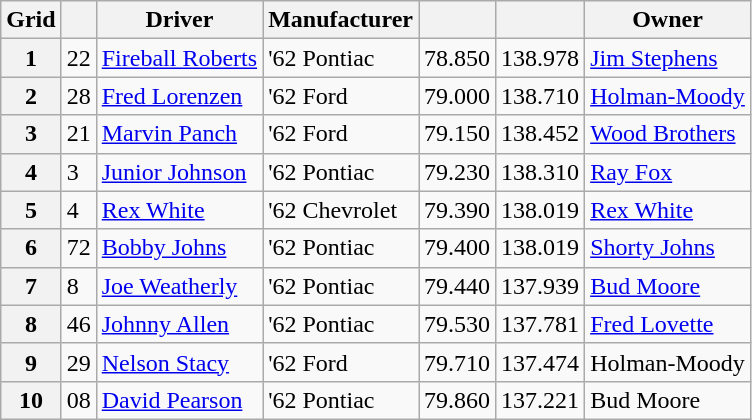<table class="wikitable">
<tr>
<th>Grid</th>
<th></th>
<th>Driver</th>
<th>Manufacturer</th>
<th></th>
<th></th>
<th>Owner</th>
</tr>
<tr>
<th>1</th>
<td>22</td>
<td><a href='#'>Fireball Roberts</a></td>
<td>'62 Pontiac</td>
<td>78.850</td>
<td>138.978</td>
<td><a href='#'>Jim Stephens</a></td>
</tr>
<tr>
<th>2</th>
<td>28</td>
<td><a href='#'>Fred Lorenzen</a></td>
<td>'62 Ford</td>
<td>79.000</td>
<td>138.710</td>
<td><a href='#'>Holman-Moody</a></td>
</tr>
<tr>
<th>3</th>
<td>21</td>
<td><a href='#'>Marvin Panch</a></td>
<td>'62 Ford</td>
<td>79.150</td>
<td>138.452</td>
<td><a href='#'>Wood Brothers</a></td>
</tr>
<tr>
<th>4</th>
<td>3</td>
<td><a href='#'>Junior Johnson</a></td>
<td>'62 Pontiac</td>
<td>79.230</td>
<td>138.310</td>
<td><a href='#'>Ray Fox</a></td>
</tr>
<tr>
<th>5</th>
<td>4</td>
<td><a href='#'>Rex White</a></td>
<td>'62 Chevrolet</td>
<td>79.390</td>
<td>138.019</td>
<td><a href='#'>Rex White</a></td>
</tr>
<tr>
<th>6</th>
<td>72</td>
<td><a href='#'>Bobby Johns</a></td>
<td>'62 Pontiac</td>
<td>79.400</td>
<td>138.019</td>
<td><a href='#'>Shorty Johns</a></td>
</tr>
<tr>
<th>7</th>
<td>8</td>
<td><a href='#'>Joe Weatherly</a></td>
<td>'62 Pontiac</td>
<td>79.440</td>
<td>137.939</td>
<td><a href='#'>Bud Moore</a></td>
</tr>
<tr>
<th>8</th>
<td>46</td>
<td><a href='#'>Johnny Allen</a></td>
<td>'62 Pontiac</td>
<td>79.530</td>
<td>137.781</td>
<td><a href='#'>Fred Lovette</a></td>
</tr>
<tr>
<th>9</th>
<td>29</td>
<td><a href='#'>Nelson Stacy</a></td>
<td>'62 Ford</td>
<td>79.710</td>
<td>137.474</td>
<td>Holman-Moody</td>
</tr>
<tr>
<th>10</th>
<td>08</td>
<td><a href='#'>David Pearson</a></td>
<td>'62 Pontiac</td>
<td>79.860</td>
<td>137.221</td>
<td>Bud Moore</td>
</tr>
</table>
